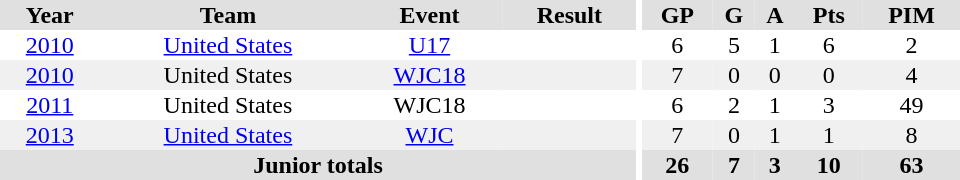<table border="0" cellpadding="1" cellspacing="0" ID="Table3" style="text-align:center; width:40em">
<tr ALIGN="center" bgcolor="#e0e0e0">
<th>Year</th>
<th>Team</th>
<th>Event</th>
<th>Result</th>
<th rowspan="99" bgcolor="#ffffff"></th>
<th>GP</th>
<th>G</th>
<th>A</th>
<th>Pts</th>
<th>PIM</th>
</tr>
<tr>
<td><a href='#'>2010</a></td>
<td><a href='#'>United States</a></td>
<td><a href='#'>U17</a></td>
<td></td>
<td>6</td>
<td>5</td>
<td>1</td>
<td>6</td>
<td>2</td>
</tr>
<tr bgcolor="#f0f0f0">
<td><a href='#'>2010</a></td>
<td>United States</td>
<td><a href='#'>WJC18</a></td>
<td></td>
<td>7</td>
<td>0</td>
<td>0</td>
<td>0</td>
<td>4</td>
</tr>
<tr>
<td><a href='#'>2011</a></td>
<td>United States</td>
<td>WJC18</td>
<td></td>
<td>6</td>
<td>2</td>
<td>1</td>
<td>3</td>
<td>49</td>
</tr>
<tr bgcolor="#f0f0f0">
<td><a href='#'>2013</a></td>
<td><a href='#'>United States</a></td>
<td><a href='#'>WJC</a></td>
<td></td>
<td>7</td>
<td>0</td>
<td>1</td>
<td>1</td>
<td>8</td>
</tr>
<tr bgcolor="#e0e0e0">
<th colspan=4>Junior totals</th>
<th>26</th>
<th>7</th>
<th>3</th>
<th>10</th>
<th>63</th>
</tr>
</table>
